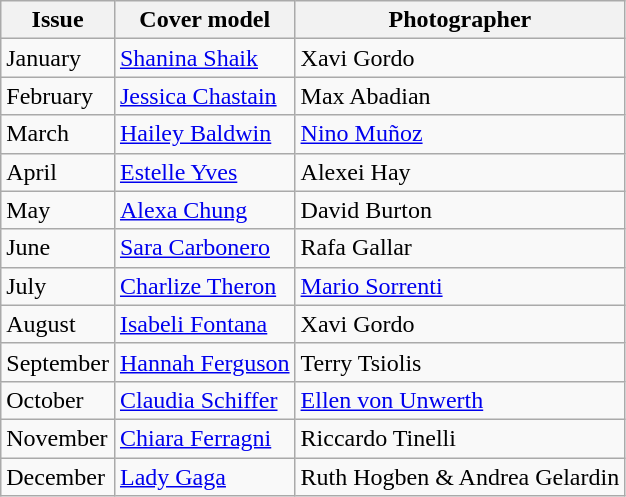<table class="sortable wikitable">
<tr>
<th>Issue</th>
<th>Cover model</th>
<th>Photographer</th>
</tr>
<tr>
<td>January</td>
<td><a href='#'>Shanina Shaik</a></td>
<td>Xavi Gordo</td>
</tr>
<tr>
<td>February</td>
<td><a href='#'>Jessica Chastain</a></td>
<td>Max Abadian</td>
</tr>
<tr>
<td>March</td>
<td><a href='#'>Hailey Baldwin</a></td>
<td><a href='#'>Nino Muñoz</a></td>
</tr>
<tr>
<td>April</td>
<td><a href='#'>Estelle Yves</a></td>
<td>Alexei Hay</td>
</tr>
<tr>
<td>May</td>
<td><a href='#'>Alexa Chung</a></td>
<td>David Burton</td>
</tr>
<tr>
<td>June</td>
<td><a href='#'>Sara Carbonero</a></td>
<td>Rafa Gallar</td>
</tr>
<tr>
<td>July</td>
<td><a href='#'>Charlize Theron</a></td>
<td><a href='#'>Mario Sorrenti</a></td>
</tr>
<tr>
<td>August</td>
<td><a href='#'>Isabeli Fontana</a></td>
<td>Xavi Gordo</td>
</tr>
<tr>
<td>September</td>
<td><a href='#'>Hannah Ferguson</a></td>
<td>Terry Tsiolis</td>
</tr>
<tr>
<td>October</td>
<td><a href='#'>Claudia Schiffer</a></td>
<td><a href='#'>Ellen von Unwerth</a></td>
</tr>
<tr>
<td>November</td>
<td><a href='#'>Chiara Ferragni</a></td>
<td>Riccardo Tinelli</td>
</tr>
<tr>
<td>December</td>
<td><a href='#'>Lady Gaga</a></td>
<td>Ruth Hogben & Andrea Gelardin</td>
</tr>
</table>
